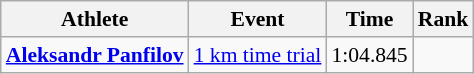<table class="wikitable" style="text-align:center;font-size:90%">
<tr>
<th>Athlete</th>
<th>Event</th>
<th>Time</th>
<th>Rank</th>
</tr>
<tr>
<td align=left><strong><a href='#'>Aleksandr Panfilov</a></strong></td>
<td align=left><a href='#'>1 km time trial</a></td>
<td>1:04.845</td>
<td></td>
</tr>
</table>
